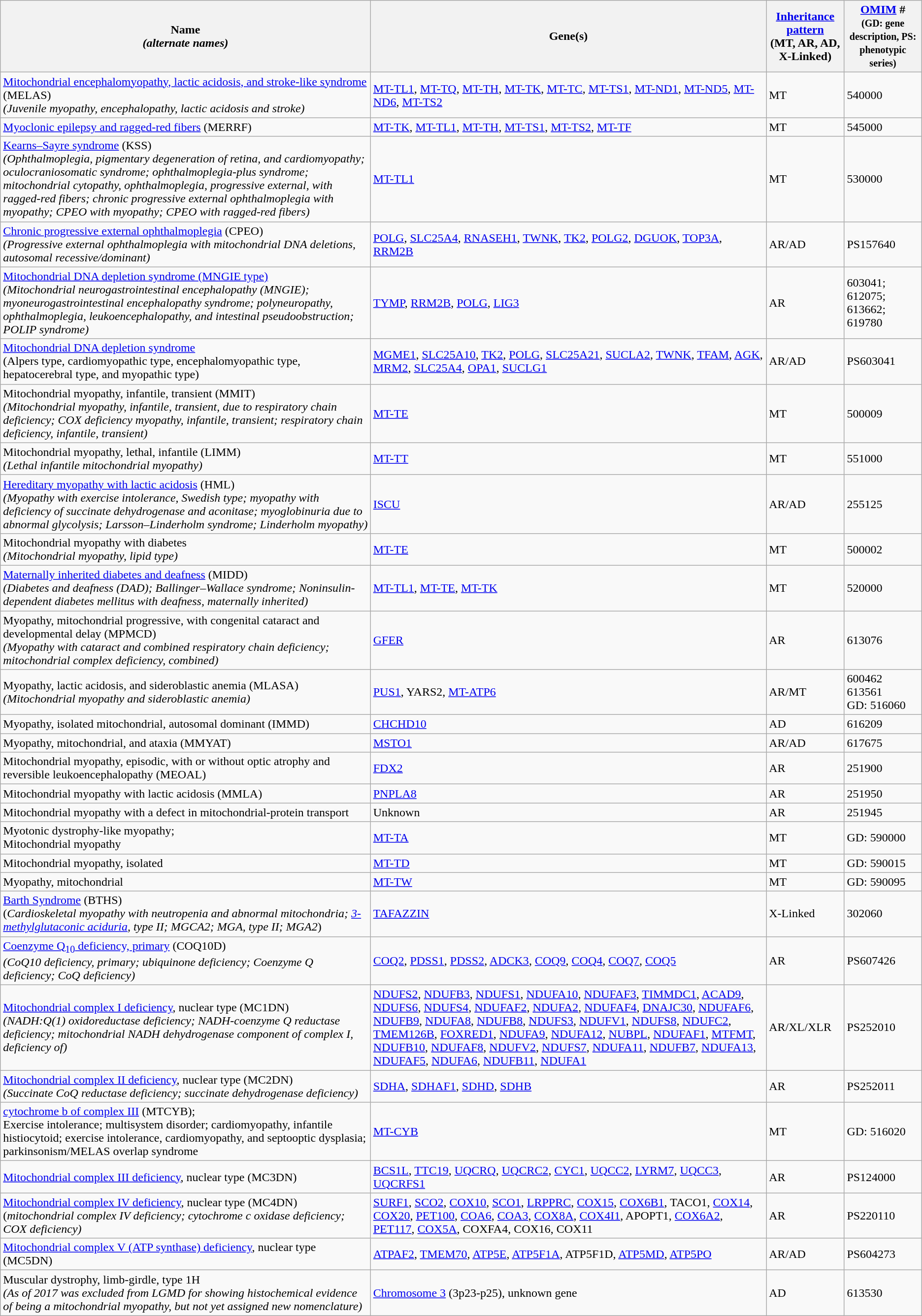<table class="wikitable mw-collapsible">
<tr>
<th>Name<br><em>(alternate names)</em></th>
<th>Gene(s)</th>
<th><a href='#'>Inheritance pattern</a><br>(MT, AR, AD, X-Linked)</th>
<th><a href='#'>OMIM</a> #<br><small>(GD: gene description, PS: phenotypic series)</small></th>
</tr>
<tr>
<td><a href='#'>Mitochondrial encephalomyopathy, lactic acidosis, and stroke-like syndrome</a> (MELAS)<br><em>(Juvenile myopathy, encephalopathy, lactic acidosis and stroke)</em></td>
<td><a href='#'>MT-TL1</a>, <a href='#'>MT-TQ</a>, <a href='#'>MT-TH</a>, <a href='#'>MT-TK</a>, <a href='#'>MT-TC</a>, <a href='#'>MT-TS1</a>, <a href='#'>MT-ND1</a>, <a href='#'>MT-ND5</a>, <a href='#'>MT-ND6</a>, <a href='#'>MT-TS2</a></td>
<td>MT</td>
<td>540000</td>
</tr>
<tr>
<td><a href='#'>Myoclonic epilepsy and ragged-red fibers</a> (MERRF)</td>
<td><a href='#'>MT-TK</a>, <a href='#'>MT-TL1</a>, <a href='#'>MT-TH</a>, <a href='#'>MT-TS1</a>, <a href='#'>MT-TS2</a>, <a href='#'>MT-TF</a></td>
<td>MT</td>
<td>545000</td>
</tr>
<tr>
<td><a href='#'>Kearns–Sayre syndrome</a> (KSS)<br><em>(Ophthalmoplegia, pigmentary degeneration of retina, and cardiomyopathy; oculocraniosomatic syndrome; ophthalmoplegia-plus syndrome; mitochondrial cytopathy, ophthalmoplegia, progressive external, with ragged-red fibers; chronic progressive external ophthalmoplegia with myopathy; CPEO with myopathy; CPEO with ragged-red fibers)</em></td>
<td><a href='#'>MT-TL1</a></td>
<td>MT</td>
<td>530000</td>
</tr>
<tr>
<td><a href='#'>Chronic progressive external ophthalmoplegia</a> (CPEO)<br><em>(Progressive external ophthalmoplegia with mitochondrial DNA deletions, autosomal recessive/dominant)</em></td>
<td><a href='#'>POLG</a>, <a href='#'>SLC25A4</a>, <a href='#'>RNASEH1</a>, <a href='#'>TWNK</a>, <a href='#'>TK2</a>, <a href='#'>POLG2</a>, <a href='#'>DGUOK</a>, <a href='#'>TOP3A</a>, <a href='#'>RRM2B</a></td>
<td>AR/AD</td>
<td>PS157640</td>
</tr>
<tr>
<td><a href='#'>Mitochondrial DNA depletion syndrome (MNGIE type)</a><br><em>(Mitochondrial neurogastrointestinal encephalopathy (MNGIE); myoneurogastrointestinal encephalopathy syndrome; polyneuropathy, ophthalmoplegia, leukoencephalopathy, and intestinal pseudoobstruction; POLIP syndrome)</em></td>
<td><a href='#'>TYMP</a>, <a href='#'>RRM2B</a>, <a href='#'>POLG</a>, <a href='#'>LIG3</a></td>
<td>AR</td>
<td>603041;<br>612075;<br>613662;<br>619780</td>
</tr>
<tr>
<td><a href='#'>Mitochondrial DNA depletion syndrome</a><br>(Alpers type, cardiomyopathic type, encephalomyopathic type, hepatocerebral type, and myopathic type)</td>
<td><a href='#'>MGME1</a>, <a href='#'>SLC25A10</a>, <a href='#'>TK2</a>, <a href='#'>POLG</a>, <a href='#'>SLC25A21</a>, <a href='#'>SUCLA2</a>, <a href='#'>TWNK</a>, <a href='#'>TFAM</a>, <a href='#'>AGK</a>, <a href='#'>MRM2</a>, <a href='#'>SLC25A4</a>, <a href='#'>OPA1</a>, <a href='#'>SUCLG1</a></td>
<td>AR/AD</td>
<td>PS603041</td>
</tr>
<tr>
<td>Mitochondrial myopathy, infantile, transient (MMIT)<br><em>(Mitochondrial myopathy, infantile, transient, due to respiratory chain deficiency; COX deficiency myopathy, infantile, transient; respiratory chain deficiency, infantile, transient)</em></td>
<td><a href='#'>MT-TE</a></td>
<td>MT</td>
<td>500009</td>
</tr>
<tr>
<td>Mitochondrial myopathy, lethal, infantile (LIMM)<br><em>(Lethal infantile mitochondrial myopathy)</em></td>
<td><a href='#'>MT-TT</a></td>
<td>MT</td>
<td>551000</td>
</tr>
<tr>
<td><a href='#'>Hereditary myopathy with lactic acidosis</a> (HML)<br><em>(Myopathy with exercise intolerance, Swedish type; myopathy with deficiency of succinate dehydrogenase and aconitase; myoglobinuria due to abnormal glycolysis; Larsson–Linderholm syndrome; Linderholm myopathy)</em></td>
<td><a href='#'>ISCU</a></td>
<td>AR/AD</td>
<td>255125</td>
</tr>
<tr>
<td>Mitochondrial myopathy with diabetes<br><em>(Mitochondrial myopathy, lipid type)</em></td>
<td><a href='#'>MT-TE</a></td>
<td>MT</td>
<td>500002</td>
</tr>
<tr>
<td><a href='#'>Maternally inherited diabetes and deafness</a> (MIDD)<br><em>(Diabetes and deafness (DAD); Ballinger–Wallace syndrome; Noninsulin-dependent diabetes mellitus with deafness, maternally inherited)</em></td>
<td><a href='#'>MT-TL1</a>, <a href='#'>MT-TE</a>, <a href='#'>MT-TK</a></td>
<td>MT</td>
<td>520000</td>
</tr>
<tr>
<td>Myopathy, mitochondrial progressive, with congenital cataract and developmental delay (MPMCD)<br><em>(Myopathy with cataract and combined respiratory chain deficiency; mitochondrial complex deficiency, combined)</em></td>
<td><a href='#'>GFER</a></td>
<td>AR</td>
<td>613076</td>
</tr>
<tr>
<td>Myopathy, lactic acidosis, and sideroblastic anemia (MLASA)<br><em>(Mitochondrial myopathy and sideroblastic anemia)</em></td>
<td><a href='#'>PUS1</a>, YARS2, <a href='#'>MT-ATP6</a></td>
<td>AR/MT</td>
<td>600462<br>613561<br>GD: 516060</td>
</tr>
<tr>
<td>Myopathy, isolated mitochondrial, autosomal dominant (IMMD)</td>
<td><a href='#'>CHCHD10</a></td>
<td>AD</td>
<td>616209</td>
</tr>
<tr>
<td>Myopathy, mitochondrial, and ataxia (MMYAT)</td>
<td><a href='#'>MSTO1</a></td>
<td>AR/AD</td>
<td>617675</td>
</tr>
<tr>
<td>Mitochondrial myopathy, episodic, with or without optic atrophy and reversible leukoencephalopathy (MEOAL)</td>
<td><a href='#'>FDX2</a></td>
<td>AR</td>
<td>251900</td>
</tr>
<tr>
<td>Mitochondrial myopathy with lactic acidosis (MMLA)</td>
<td><a href='#'>PNPLA8</a></td>
<td>AR</td>
<td>251950</td>
</tr>
<tr>
<td>Mitochondrial myopathy with a defect in mitochondrial-protein transport</td>
<td>Unknown</td>
<td>AR</td>
<td>251945</td>
</tr>
<tr>
<td>Myotonic dystrophy-like myopathy;<br>Mitochondrial myopathy</td>
<td><a href='#'>MT-TA</a></td>
<td>MT</td>
<td>GD: 590000</td>
</tr>
<tr>
<td>Mitochondrial myopathy, isolated</td>
<td><a href='#'>MT-TD</a></td>
<td>MT</td>
<td>GD: 590015</td>
</tr>
<tr>
<td>Myopathy, mitochondrial</td>
<td><a href='#'>MT-TW</a></td>
<td>MT</td>
<td>GD: 590095</td>
</tr>
<tr>
<td><a href='#'>Barth Syndrome</a> (BTHS)<br>(<em>Cardioskeletal myopathy with neutropenia and abnormal mitochondria; <a href='#'>3-methylglutaconic aciduria</a>, type II; MGCA2; MGA, type II; MGA2</em>)</td>
<td><a href='#'>TAFAZZIN</a></td>
<td>X-Linked</td>
<td>302060</td>
</tr>
<tr>
<td><a href='#'>Coenzyme Q<sub>10</sub> deficiency, primary</a> (COQ10D)<br><em>(CoQ10 deficiency, primary; ubiquinone deficiency; Coenzyme Q deficiency; CoQ deficiency)</em></td>
<td><a href='#'>COQ2</a>, <a href='#'>PDSS1</a>, <a href='#'>PDSS2</a>, <a href='#'>ADCK3</a>, <a href='#'>COQ9</a>, <a href='#'>COQ4</a>, <a href='#'>COQ7</a>, <a href='#'>COQ5</a></td>
<td>AR</td>
<td>PS607426</td>
</tr>
<tr>
<td><a href='#'>Mitochondrial complex I deficiency</a>, nuclear type (MC1DN)<br><em>(NADH:Q(1) oxidoreductase deficiency; NADH-coenzyme Q reductase deficiency; mitochondrial NADH dehydrogenase component of complex I, deficiency of)</em></td>
<td><a href='#'>NDUFS2</a>, <a href='#'>NDUFB3</a>, <a href='#'>NDUFS1</a>, <a href='#'>NDUFA10</a>, <a href='#'>NDUFAF3</a>, <a href='#'>TIMMDC1</a>, <a href='#'>ACAD9</a>, <a href='#'>NDUFS6</a>, <a href='#'>NDUFS4</a>, <a href='#'>NDUFAF2</a>, <a href='#'>NDUFA2</a>, <a href='#'>NDUFAF4</a>, <a href='#'>DNAJC30</a>, <a href='#'>NDUFAF6</a>, <a href='#'>NDUFB9</a>, <a href='#'>NDUFA8</a>, <a href='#'>NDUFB8</a>, <a href='#'>NDUFS3</a>, <a href='#'>NDUFV1</a>, <a href='#'>NDUFS8</a>, <a href='#'>NDUFC2</a>, <a href='#'>TMEM126B</a>, <a href='#'>FOXRED1</a>, <a href='#'>NDUFA9</a>, <a href='#'>NDUFA12</a>, <a href='#'>NUBPL</a>, <a href='#'>NDUFAF1</a>, <a href='#'>MTFMT</a>, <a href='#'>NDUFB10</a>, <a href='#'>NDUFAF8</a>, <a href='#'>NDUFV2</a>, <a href='#'>NDUFS7</a>, <a href='#'>NDUFA11</a>, <a href='#'>NDUFB7</a>, <a href='#'>NDUFA13</a>, <a href='#'>NDUFAF5</a>, <a href='#'>NDUFA6</a>, <a href='#'>NDUFB11</a>, <a href='#'>NDUFA1</a></td>
<td>AR/XL/XLR</td>
<td>PS252010</td>
</tr>
<tr>
<td><a href='#'>Mitochondrial complex II deficiency</a>, nuclear type (MC2DN)<br><em>(Succinate CoQ reductase deficiency; succinate dehydrogenase deficiency)</em></td>
<td><a href='#'>SDHA</a>, <a href='#'>SDHAF1</a>, <a href='#'>SDHD</a>, <a href='#'>SDHB</a></td>
<td>AR</td>
<td>PS252011</td>
</tr>
<tr>
<td><a href='#'>cytochrome b of complex III</a> (MTCYB);<br>Exercise intolerance;
multisystem disorder; 
cardiomyopathy, infantile histiocytoid; exercise intolerance, cardiomyopathy, and septooptic dysplasia; 
parkinsonism/MELAS overlap syndrome</td>
<td><a href='#'>MT-CYB</a></td>
<td>MT</td>
<td>GD: 516020</td>
</tr>
<tr>
<td><a href='#'>Mitochondrial complex III deficiency</a>, nuclear type (MC3DN)</td>
<td><a href='#'>BCS1L</a>, <a href='#'>TTC19</a>, <a href='#'>UQCRQ</a>, <a href='#'>UQCRC2</a>, <a href='#'>CYC1</a>, <a href='#'>UQCC2</a>, <a href='#'>LYRM7</a>, <a href='#'>UQCC3</a>, <a href='#'>UQCRFS1</a></td>
<td>AR</td>
<td>PS124000</td>
</tr>
<tr>
<td><a href='#'>Mitochondrial complex IV deficiency</a>, nuclear type (MC4DN)<br>(<em>mitochondrial complex IV deficiency; cytochrome c oxidase deficiency; COX deficiency)</em></td>
<td><a href='#'>SURF1</a>, <a href='#'>SCO2</a>, <a href='#'>COX10</a>, <a href='#'>SCO1</a>, <a href='#'>LRPPRC</a>, <a href='#'>COX15</a>, <a href='#'>COX6B1</a>, TACO1, <a href='#'>COX14</a>, <a href='#'>COX20</a>, <a href='#'>PET100</a>, <a href='#'>COA6</a>, <a href='#'>COA3</a>, <a href='#'>COX8A</a>, <a href='#'>COX4I1</a>, APOPT1, <a href='#'>COX6A2</a>, <a href='#'>PET117</a>, <a href='#'>COX5A</a>, COXFA4, COX16, COX11</td>
<td>AR</td>
<td>PS220110</td>
</tr>
<tr>
<td><a href='#'>Mitochondrial complex V (ATP synthase) deficiency</a>, nuclear type (MC5DN)</td>
<td><a href='#'>ATPAF2</a>, <a href='#'>TMEM70</a>, <a href='#'>ATP5E</a>, <a href='#'>ATP5F1A</a>, ATP5F1D, <a href='#'>ATP5MD</a>, <a href='#'>ATP5PO</a></td>
<td>AR/AD</td>
<td>PS604273</td>
</tr>
<tr>
<td>Muscular dystrophy, limb-girdle, type 1H<br><em>(As of 2017 was excluded from LGMD for showing histochemical evidence of being a mitochondrial myopathy, but not yet assigned new nomenclature)</em></td>
<td><a href='#'>Chromosome 3</a> (3p23-p25), unknown gene</td>
<td>AD</td>
<td>613530</td>
</tr>
</table>
